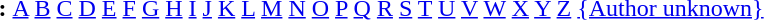<table id="toc" border="0">
<tr>
<th>:</th>
<td><a href='#'>A</a> <a href='#'>B</a> <a href='#'>C</a> <a href='#'>D</a> <a href='#'>E</a> <a href='#'>F</a> <a href='#'>G</a> <a href='#'>H</a> <a href='#'>I</a> <a href='#'>J</a> <a href='#'>K</a> <a href='#'>L</a> <a href='#'>M</a> <a href='#'>N</a> <a href='#'>O</a> <a href='#'>P</a> <a href='#'>Q</a> <a href='#'>R</a> <a href='#'>S</a> <a href='#'>T</a> <a href='#'>U</a> <a href='#'>V</a> <a href='#'>W</a> <a href='#'>X</a> <a href='#'>Y</a> <a href='#'>Z</a> <a href='#'>{Author unknown}</a></td>
</tr>
</table>
